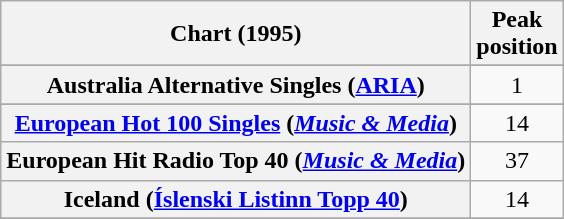<table class="wikitable sortable plainrowheaders" style="text-align:center">
<tr>
<th>Chart (1995)</th>
<th>Peak<br>position</th>
</tr>
<tr>
</tr>
<tr>
<th scope="row">Australia Alternative Singles (<a href='#'>ARIA</a>)</th>
<td>1</td>
</tr>
<tr>
</tr>
<tr>
</tr>
<tr>
<th scope="row"><a href='#'>European Hot 100 Singles</a> (<em><a href='#'>Music & Media</a></em>)</th>
<td>14</td>
</tr>
<tr>
<th scope="row">European Hit Radio Top 40 (<em><a href='#'>Music & Media</a></em>)</th>
<td>37</td>
</tr>
<tr>
<th scope="row">Iceland (<a href='#'>Íslenski Listinn Topp 40</a>)</th>
<td>14</td>
</tr>
<tr>
</tr>
<tr>
</tr>
<tr>
</tr>
<tr>
</tr>
<tr>
</tr>
<tr>
</tr>
<tr>
</tr>
<tr>
</tr>
<tr>
</tr>
</table>
